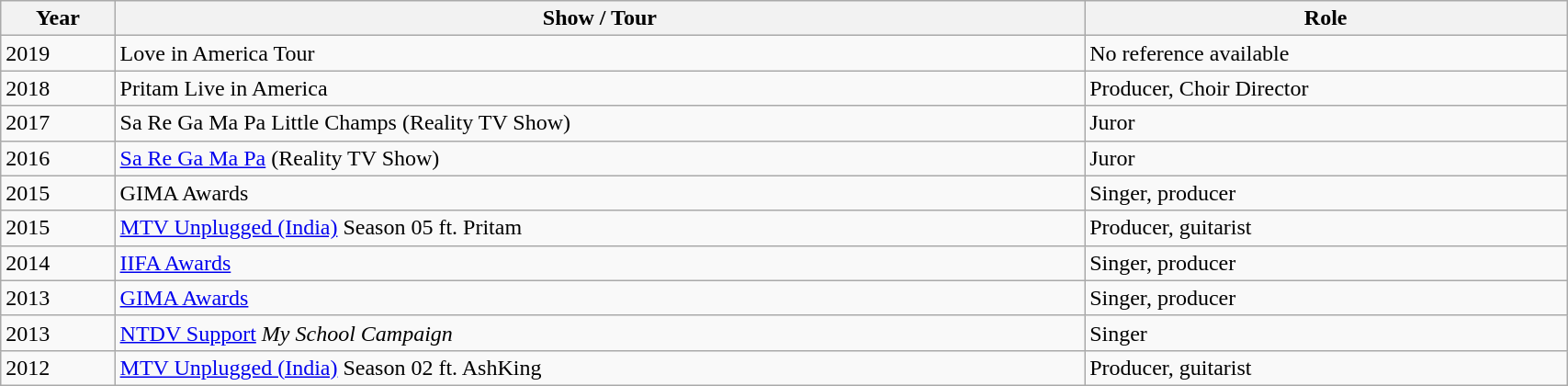<table class="wikitable" style="width:90%;">
<tr>
<th>Year</th>
<th>Show / Tour</th>
<th>Role</th>
</tr>
<tr>
<td>2019</td>
<td>Love in America Tour</td>
<td>No reference available</td>
</tr>
<tr>
<td>2018</td>
<td>Pritam Live in America</td>
<td>Producer, Choir Director</td>
</tr>
<tr>
<td>2017</td>
<td>Sa Re Ga Ma Pa Little Champs (Reality TV Show)</td>
<td>Juror</td>
</tr>
<tr>
<td>2016</td>
<td><a href='#'>Sa Re Ga Ma Pa</a> (Reality TV Show)</td>
<td>Juror</td>
</tr>
<tr>
<td>2015</td>
<td>GIMA Awards</td>
<td>Singer, producer</td>
</tr>
<tr>
<td>2015</td>
<td><a href='#'>MTV Unplugged (India)</a> Season 05 ft. Pritam</td>
<td>Producer, guitarist</td>
</tr>
<tr>
<td>2014</td>
<td><a href='#'>IIFA Awards</a></td>
<td>Singer, producer</td>
</tr>
<tr>
<td>2013</td>
<td><a href='#'>GIMA Awards</a></td>
<td>Singer, producer</td>
</tr>
<tr>
<td>2013</td>
<td><a href='#'>NTDV Support</a> <em>My School Campaign</em></td>
<td>Singer</td>
</tr>
<tr>
<td>2012</td>
<td><a href='#'>MTV Unplugged (India)</a> Season 02 ft. AshKing</td>
<td>Producer, guitarist</td>
</tr>
</table>
